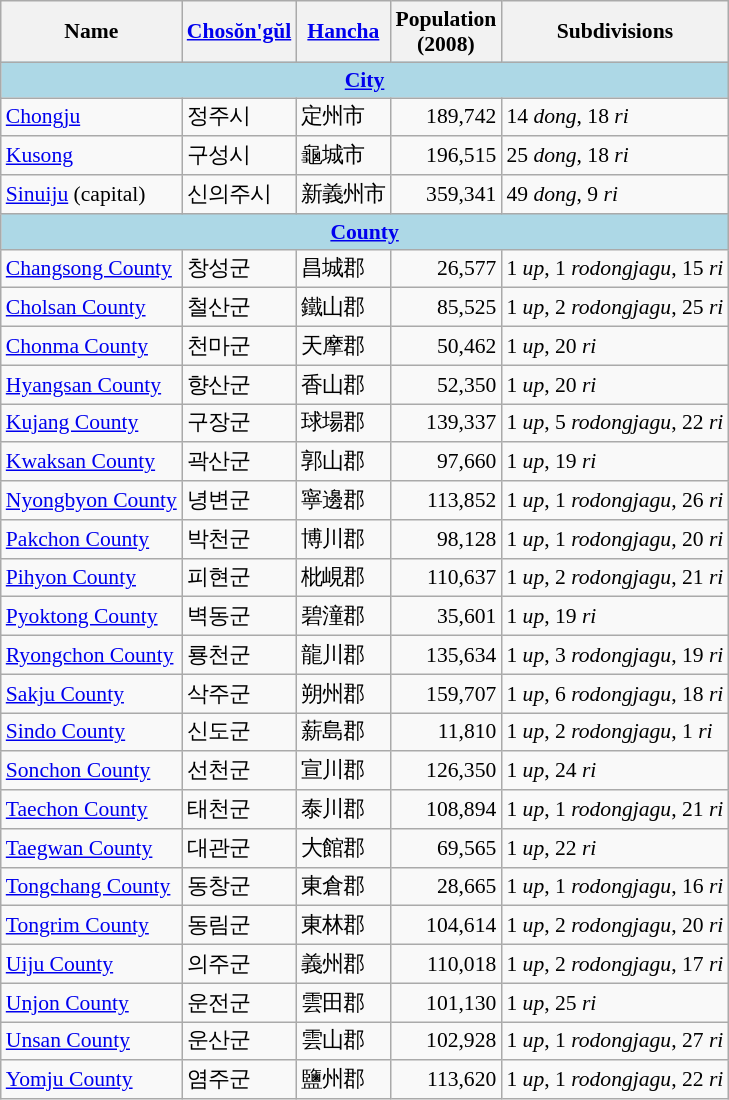<table class="wikitable" align="center" style="font-size:90%;">
<tr>
<th>Name</th>
<th><a href='#'>Chosŏn'gŭl</a></th>
<th><a href='#'>Hancha</a></th>
<th>Population<br>(2008)</th>
<th>Subdivisions</th>
</tr>
<tr bgcolor="lightblue">
<td colspan="5" align=center><a href='#'><strong>City</strong></a></td>
</tr>
<tr>
<td><a href='#'>Chongju</a></td>
<td>정주시</td>
<td>定州市</td>
<td align=right>189,742</td>
<td>14 <em>dong</em>, 18 <em>ri</em></td>
</tr>
<tr>
<td><a href='#'>Kusong</a></td>
<td>구성시</td>
<td>龜城市</td>
<td align=right>196,515</td>
<td>25 <em>dong</em>, 18 <em>ri</em></td>
</tr>
<tr>
<td><a href='#'>Sinuiju</a> (capital)</td>
<td>신의주시</td>
<td>新義州市</td>
<td align=right>359,341</td>
<td>49 <em>dong</em>, 9 <em>ri</em></td>
</tr>
<tr bgcolor="lightblue">
<td colspan="5" align=center><a href='#'><strong>County</strong></a></td>
</tr>
<tr>
<td><a href='#'>Changsong County</a></td>
<td>창성군</td>
<td>昌城郡</td>
<td align=right>26,577</td>
<td>1 <em>up</em>, 1 <em>rodongjagu</em>, 15 <em>ri</em></td>
</tr>
<tr>
<td><a href='#'>Cholsan County</a></td>
<td>철산군</td>
<td>鐵山郡</td>
<td align=right>85,525</td>
<td>1 <em>up</em>, 2 <em>rodongjagu</em>, 25 <em>ri</em></td>
</tr>
<tr>
<td><a href='#'>Chonma County</a></td>
<td>천마군</td>
<td>天摩郡</td>
<td align=right>50,462</td>
<td>1 <em>up</em>, 20 <em>ri</em></td>
</tr>
<tr>
<td><a href='#'>Hyangsan County</a></td>
<td>향산군</td>
<td>香山郡</td>
<td align=right>52,350</td>
<td>1 <em>up</em>, 20 <em>ri</em></td>
</tr>
<tr>
<td><a href='#'>Kujang County</a></td>
<td>구장군</td>
<td>球場郡</td>
<td align=right>139,337</td>
<td>1 <em>up</em>, 5 <em>rodongjagu</em>, 22 <em>ri</em></td>
</tr>
<tr>
<td><a href='#'>Kwaksan County</a></td>
<td>곽산군</td>
<td>郭山郡</td>
<td align=right>97,660</td>
<td>1 <em>up</em>, 19 <em>ri</em></td>
</tr>
<tr>
<td><a href='#'>Nyongbyon County</a></td>
<td>녕변군</td>
<td>寧邊郡</td>
<td align=right>113,852</td>
<td>1 <em>up</em>, 1 <em>rodongjagu</em>, 26 <em>ri</em></td>
</tr>
<tr>
<td><a href='#'>Pakchon County</a></td>
<td>박천군</td>
<td>博川郡</td>
<td align=right>98,128</td>
<td>1 <em>up</em>, 1 <em>rodongjagu</em>, 20 <em>ri</em></td>
</tr>
<tr>
<td><a href='#'>Pihyon County</a></td>
<td>피현군</td>
<td>枇峴郡</td>
<td align=right>110,637</td>
<td>1 <em>up</em>, 2 <em>rodongjagu</em>, 21 <em>ri</em></td>
</tr>
<tr>
<td><a href='#'>Pyoktong County</a></td>
<td>벽동군</td>
<td>碧潼郡</td>
<td align=right>35,601</td>
<td>1 <em>up</em>, 19 <em>ri</em></td>
</tr>
<tr>
<td><a href='#'>Ryongchon County</a></td>
<td>룡천군</td>
<td>龍川郡</td>
<td align=right>135,634</td>
<td>1 <em>up</em>, 3 <em>rodongjagu</em>, 19 <em>ri</em></td>
</tr>
<tr>
<td><a href='#'>Sakju County</a></td>
<td>삭주군</td>
<td>朔州郡</td>
<td align=right>159,707</td>
<td>1 <em>up</em>, 6 <em>rodongjagu</em>, 18 <em>ri</em></td>
</tr>
<tr>
<td><a href='#'>Sindo County</a></td>
<td>신도군</td>
<td>薪島郡</td>
<td align=right>11,810</td>
<td>1 <em>up</em>, 2 <em>rodongjagu</em>, 1 <em>ri</em></td>
</tr>
<tr>
<td><a href='#'>Sonchon County</a></td>
<td>선천군</td>
<td>宣川郡</td>
<td align=right>126,350</td>
<td>1 <em>up</em>, 24 <em>ri</em></td>
</tr>
<tr>
<td><a href='#'>Taechon County</a></td>
<td>태천군</td>
<td>泰川郡</td>
<td align=right>108,894</td>
<td>1 <em>up</em>, 1 <em>rodongjagu</em>, 21 <em>ri</em></td>
</tr>
<tr>
<td><a href='#'>Taegwan County</a></td>
<td>대관군</td>
<td>大館郡</td>
<td align=right>69,565</td>
<td>1 <em>up</em>, 22 <em>ri</em></td>
</tr>
<tr>
<td><a href='#'>Tongchang County</a></td>
<td>동창군</td>
<td>東倉郡</td>
<td align=right>28,665</td>
<td>1 <em>up</em>, 1 <em>rodongjagu</em>, 16 <em>ri</em></td>
</tr>
<tr>
<td><a href='#'>Tongrim County</a></td>
<td>동림군</td>
<td>東林郡</td>
<td align=right>104,614</td>
<td>1 <em>up</em>, 2 <em>rodongjagu</em>, 20 <em>ri</em></td>
</tr>
<tr>
<td><a href='#'>Uiju County</a></td>
<td>의주군</td>
<td>義州郡</td>
<td align=right>110,018</td>
<td>1 <em>up</em>, 2 <em>rodongjagu</em>, 17 <em>ri</em></td>
</tr>
<tr>
<td><a href='#'>Unjon County</a></td>
<td>운전군</td>
<td>雲田郡</td>
<td align=right>101,130</td>
<td>1 <em>up</em>, 25 <em>ri</em></td>
</tr>
<tr>
<td><a href='#'>Unsan County</a></td>
<td>운산군</td>
<td>雲山郡</td>
<td align=right>102,928</td>
<td>1 <em>up</em>, 1 <em>rodongjagu</em>, 27 <em>ri</em></td>
</tr>
<tr>
<td><a href='#'>Yomju County</a></td>
<td>염주군</td>
<td>鹽州郡</td>
<td align=right>113,620</td>
<td>1 <em>up</em>, 1 <em>rodongjagu</em>, 22 <em>ri</em></td>
</tr>
</table>
